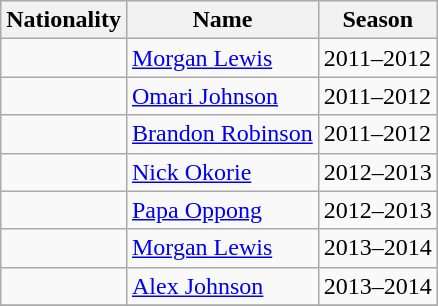<table class="wikitable">
<tr>
<th>Nationality</th>
<th>Name</th>
<th>Season</th>
</tr>
<tr>
<td></td>
<td><a href='#'>Morgan Lewis</a></td>
<td>2011–2012</td>
</tr>
<tr>
<td></td>
<td><a href='#'>Omari Johnson</a></td>
<td>2011–2012</td>
</tr>
<tr>
<td></td>
<td><a href='#'>Brandon Robinson</a></td>
<td>2011–2012</td>
</tr>
<tr>
<td></td>
<td><a href='#'>Nick Okorie</a></td>
<td>2012–2013</td>
</tr>
<tr>
<td></td>
<td><a href='#'>Papa Oppong</a></td>
<td>2012–2013</td>
</tr>
<tr>
<td></td>
<td><a href='#'>Morgan Lewis</a></td>
<td>2013–2014</td>
</tr>
<tr>
<td></td>
<td><a href='#'>Alex Johnson</a></td>
<td>2013–2014</td>
</tr>
<tr>
</tr>
</table>
